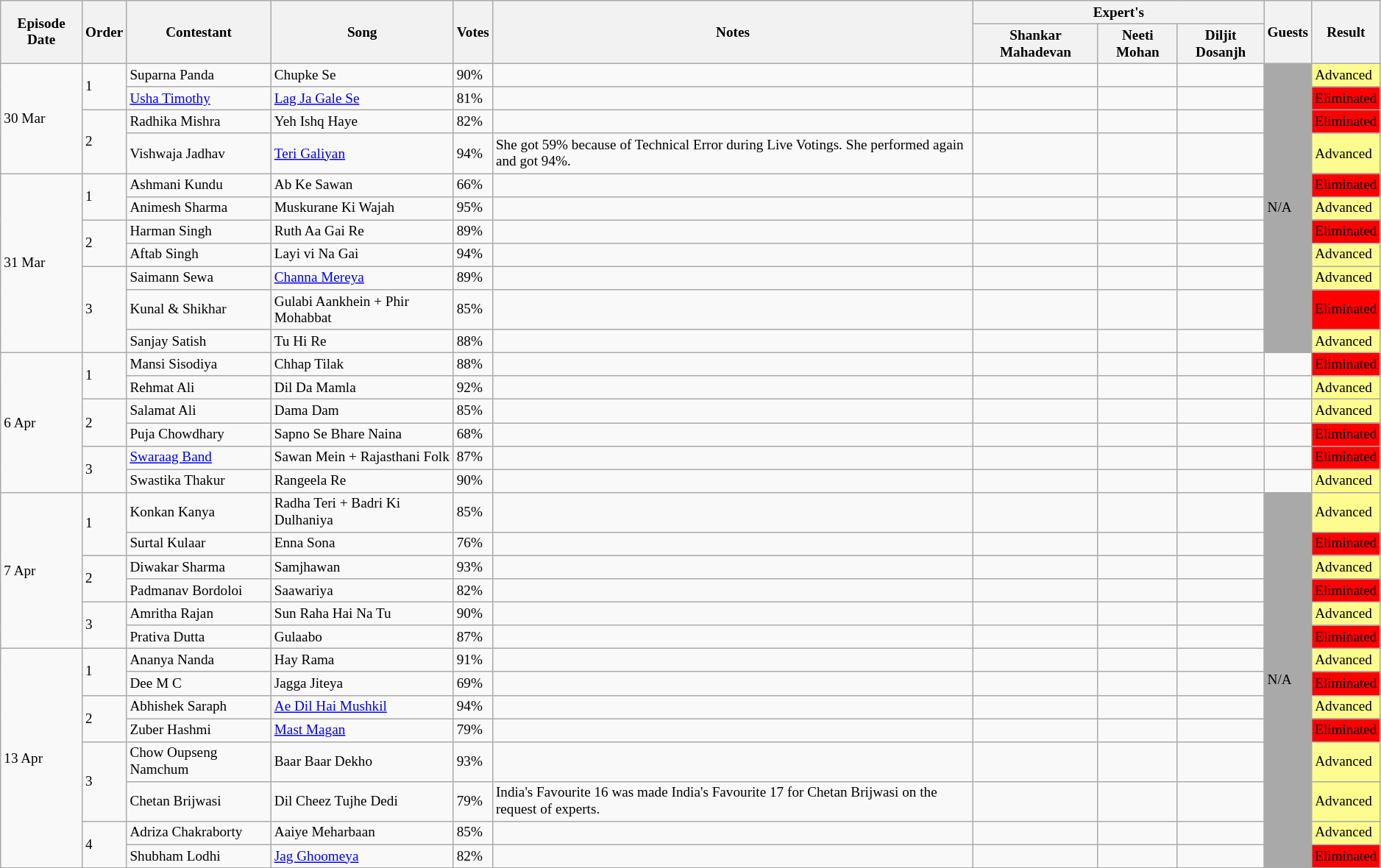<table class="wikitable sortable mw-collapsible" style="font-size: 80%;">
<tr>
<th rowspan="2">Episode Date</th>
<th rowspan="2">Order</th>
<th rowspan="2">Contestant</th>
<th rowspan="2">Song</th>
<th rowspan="2">Votes</th>
<th rowspan="2">Notes</th>
<th colspan="3">Expert's</th>
<th rowspan="2">Guests</th>
<th rowspan="2">Result</th>
</tr>
<tr>
<th>Shankar Mahadevan</th>
<th>Neeti Mohan</th>
<th>Diljit Dosanjh</th>
</tr>
<tr>
<td rowspan="4">30 Mar</td>
<td rowspan="2">1</td>
<td>Suparna Panda</td>
<td>Chupke Se</td>
<td>90%</td>
<td></td>
<td></td>
<td></td>
<td></td>
<td rowspan="11" bgcolor="darkgray">N/A</td>
<td bgcolor="#fdfc8f">Advanced</td>
</tr>
<tr>
<td><a href='#'>Usha Timothy</a></td>
<td><a href='#'>Lag Ja Gale Se</a></td>
<td>81%</td>
<td></td>
<td></td>
<td></td>
<td></td>
<td bgcolor="red">Eliminated</td>
</tr>
<tr>
<td rowspan="2">2</td>
<td>Radhika Mishra</td>
<td>Yeh Ishq Haye</td>
<td>82%</td>
<td></td>
<td></td>
<td></td>
<td></td>
<td bgcolor="red">Eliminated</td>
</tr>
<tr>
<td>Vishwaja Jadhav</td>
<td><a href='#'>Teri Galiyan</a></td>
<td>94%</td>
<td>She got 59% because of Technical Error during Live Votings. She performed again and got 94%.</td>
<td></td>
<td></td>
<td></td>
<td bgcolor="#fdfc8f">Advanced</td>
</tr>
<tr>
<td rowspan="7">31 Mar</td>
<td rowspan="2">1</td>
<td>Ashmani Kundu</td>
<td>Ab Ke Sawan</td>
<td>66%</td>
<td></td>
<td></td>
<td></td>
<td></td>
<td bgcolor="red">Eliminated</td>
</tr>
<tr>
<td>Animesh Sharma</td>
<td>Muskurane Ki Wajah</td>
<td>95%</td>
<td></td>
<td></td>
<td></td>
<td></td>
<td bgcolor="#fdfc8f">Advanced</td>
</tr>
<tr>
<td rowspan="2">2</td>
<td>Harman Singh</td>
<td>Ruth Aa Gai Re</td>
<td>89%</td>
<td></td>
<td></td>
<td></td>
<td></td>
<td bgcolor="red">Eliminated</td>
</tr>
<tr>
<td>Aftab Singh</td>
<td>Layi vi Na Gai</td>
<td>94%</td>
<td></td>
<td></td>
<td></td>
<td></td>
<td bgcolor="#fdfc8f">Advanced</td>
</tr>
<tr>
<td rowspan="3">3</td>
<td>Saimann Sewa</td>
<td><a href='#'>Channa Mereya</a></td>
<td>89%</td>
<td></td>
<td></td>
<td></td>
<td></td>
<td bgcolor="#fdfc8f">Advanced</td>
</tr>
<tr>
<td>Kunal & Shikhar</td>
<td>Gulabi Aankhein + Phir Mohabbat</td>
<td>85%</td>
<td></td>
<td></td>
<td></td>
<td></td>
<td bgcolor="red">Eliminated</td>
</tr>
<tr>
<td>Sanjay Satish</td>
<td>Tu Hi Re</td>
<td>88%</td>
<td></td>
<td></td>
<td></td>
<td></td>
<td bgcolor="#fdfc8f">Advanced</td>
</tr>
<tr>
<td rowspan="6">6 Apr</td>
<td rowspan="2">1</td>
<td>Mansi Sisodiya</td>
<td>Chhap Tilak</td>
<td>88%</td>
<td></td>
<td></td>
<td></td>
<td></td>
<td></td>
<td bgcolor="red">Eliminated</td>
</tr>
<tr>
<td>Rehmat Ali</td>
<td>Dil Da Mamla</td>
<td>92%</td>
<td></td>
<td></td>
<td></td>
<td></td>
<td></td>
<td bgcolor="#fdfc8f">Advanced</td>
</tr>
<tr>
<td rowspan="2">2</td>
<td>Salamat Ali</td>
<td>Dama Dam</td>
<td>85%</td>
<td></td>
<td></td>
<td></td>
<td></td>
<td></td>
<td bgcolor="#fdfc8f">Advanced</td>
</tr>
<tr>
<td>Puja Chowdhary</td>
<td>Sapno Se Bhare Naina</td>
<td>68%</td>
<td></td>
<td></td>
<td></td>
<td></td>
<td></td>
<td bgcolor="red">Eliminated</td>
</tr>
<tr>
<td rowspan="2">3</td>
<td><a href='#'>Swaraag Band</a></td>
<td>Sawan Mein + Rajasthani Folk</td>
<td>87%</td>
<td></td>
<td></td>
<td></td>
<td></td>
<td></td>
<td bgcolor="red">Eliminated</td>
</tr>
<tr>
<td>Swastika Thakur</td>
<td>Rangeela Re</td>
<td>90%</td>
<td></td>
<td></td>
<td></td>
<td></td>
<td></td>
<td bgcolor="#fdfc8f">Advanced</td>
</tr>
<tr>
<td rowspan="6">7 Apr</td>
<td rowspan="2">1</td>
<td>Konkan Kanya</td>
<td>Radha Teri + Badri Ki Dulhaniya</td>
<td>85%</td>
<td></td>
<td></td>
<td></td>
<td></td>
<td rowspan="14" bgcolor="darkgray">N/A</td>
<td bgcolor="#fdfc8f">Advanced</td>
</tr>
<tr>
<td>Surtal Kulaar</td>
<td>Enna Sona</td>
<td>76%</td>
<td></td>
<td></td>
<td></td>
<td></td>
<td bgcolor="red">Eliminated</td>
</tr>
<tr>
<td rowspan="2">2</td>
<td>Diwakar Sharma</td>
<td>Samjhawan</td>
<td>93%</td>
<td></td>
<td></td>
<td></td>
<td></td>
<td bgcolor="#fdfc8f">Advanced</td>
</tr>
<tr>
<td>Padmanav Bordoloi</td>
<td>Saawariya</td>
<td>82%</td>
<td></td>
<td></td>
<td></td>
<td></td>
<td bgcolor="red">Eliminated</td>
</tr>
<tr>
<td rowspan="2">3</td>
<td>Amritha Rajan</td>
<td>Sun Raha Hai Na Tu</td>
<td>90%</td>
<td></td>
<td></td>
<td></td>
<td></td>
<td bgcolor="#fdfc8f">Advanced</td>
</tr>
<tr>
<td>Prativa Dutta</td>
<td>Gulaabo</td>
<td>87%</td>
<td></td>
<td></td>
<td></td>
<td></td>
<td bgcolor="red">Eliminated</td>
</tr>
<tr>
<td rowspan="8">13 Apr</td>
<td rowspan="2">1</td>
<td>Ananya Nanda</td>
<td>Hay Rama</td>
<td>91%</td>
<td></td>
<td></td>
<td></td>
<td></td>
<td bgcolor="#fdfc8f">Advanced</td>
</tr>
<tr>
<td>Dee M C</td>
<td>Jagga Jiteya</td>
<td>69%</td>
<td></td>
<td></td>
<td></td>
<td></td>
<td bgcolor="red">Eliminated</td>
</tr>
<tr>
<td rowspan="2">2</td>
<td>Abhishek Saraph</td>
<td><a href='#'>Ae Dil Hai Mushkil</a></td>
<td>94%</td>
<td></td>
<td></td>
<td></td>
<td></td>
<td bgcolor="#fdfc8f">Advanced</td>
</tr>
<tr>
<td>Zuber Hashmi</td>
<td><a href='#'>Mast Magan</a></td>
<td>79%</td>
<td></td>
<td></td>
<td></td>
<td></td>
<td bgcolor="red">Eliminated</td>
</tr>
<tr>
<td rowspan="2">3</td>
<td>Chow Oupseng Namchum</td>
<td>Baar Baar Dekho</td>
<td>93%</td>
<td></td>
<td></td>
<td></td>
<td></td>
<td bgcolor="#fdfc8f">Advanced</td>
</tr>
<tr>
<td>Chetan Brijwasi</td>
<td>Dil Cheez Tujhe Dedi</td>
<td>79%</td>
<td>India's Favourite 16 was made India's Favourite 17 for Chetan Brijwasi on the request of experts.</td>
<td></td>
<td></td>
<td></td>
<td bgcolor="#fdfc8f">Advanced</td>
</tr>
<tr>
<td rowspan="2">4</td>
<td>Adriza Chakraborty</td>
<td>Aaiye Meharbaan</td>
<td>85%</td>
<td></td>
<td></td>
<td></td>
<td></td>
<td bgcolor="#fdfc8f">Advanced</td>
</tr>
<tr>
<td>Shubham Lodhi</td>
<td><a href='#'>Jag Ghoomeya</a></td>
<td>82%</td>
<td></td>
<td></td>
<td></td>
<td></td>
<td bgcolor="red">Eliminated</td>
</tr>
</table>
